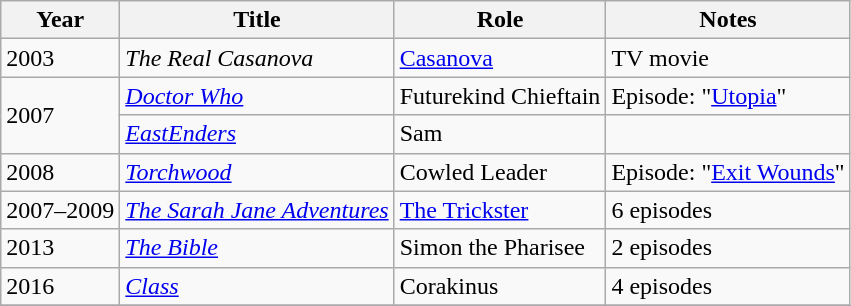<table class="wikitable">
<tr>
<th>Year</th>
<th>Title</th>
<th>Role</th>
<th>Notes</th>
</tr>
<tr>
<td>2003</td>
<td><em>The Real Casanova</em></td>
<td><a href='#'>Casanova</a></td>
<td>TV movie</td>
</tr>
<tr>
<td rowspan="2">2007</td>
<td><em><a href='#'>Doctor Who</a></em></td>
<td>Futurekind Chieftain</td>
<td>Episode: "<a href='#'>Utopia</a>"</td>
</tr>
<tr>
<td><em><a href='#'>EastEnders</a></em></td>
<td>Sam</td>
<td></td>
</tr>
<tr>
<td>2008</td>
<td><em><a href='#'>Torchwood</a></em></td>
<td>Cowled Leader</td>
<td>Episode: "<a href='#'>Exit Wounds</a>"</td>
</tr>
<tr>
<td>2007–2009</td>
<td><em><a href='#'>The Sarah Jane Adventures</a></em></td>
<td><a href='#'>The Trickster</a></td>
<td>6 episodes</td>
</tr>
<tr>
<td>2013</td>
<td><em><a href='#'>The Bible</a></em></td>
<td>Simon the Pharisee</td>
<td>2 episodes</td>
</tr>
<tr>
<td>2016</td>
<td><em><a href='#'>Class</a></em></td>
<td>Corakinus</td>
<td>4 episodes</td>
</tr>
<tr>
</tr>
</table>
